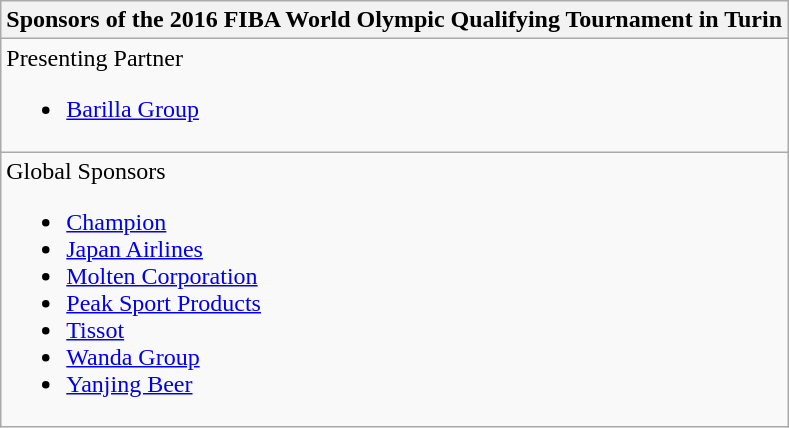<table class="wikitable collapsible " style="float:center; margin:10px;">
<tr>
<th>Sponsors of the 2016 FIBA World Olympic Qualifying Tournament in Turin</th>
</tr>
<tr>
<td>Presenting Partner<br><ul><li><a href='#'>Barilla Group</a></li></ul></td>
</tr>
<tr>
<td>Global Sponsors<br><ul><li><a href='#'>Champion</a></li><li><a href='#'>Japan Airlines</a></li><li><a href='#'>Molten Corporation</a></li><li><a href='#'>Peak Sport Products</a></li><li><a href='#'>Tissot</a></li><li><a href='#'>Wanda Group</a></li><li><a href='#'>Yanjing Beer</a></li></ul></td>
</tr>
</table>
